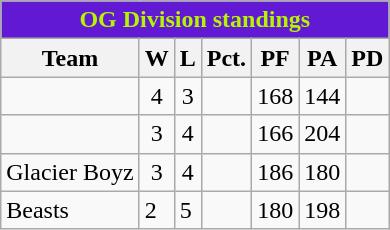<table class="wikitable">
<tr>
<th colspan=8 style="background:#6219d3; color:#b4f500"><strong>OG Division standings</strong></th>
</tr>
<tr>
<th>Team</th>
<th>W</th>
<th>L</th>
<th>Pct.</th>
<th>PF</th>
<th>PA</th>
<th>PD</th>
</tr>
<tr align=center>
<td align=left></td>
<td>4</td>
<td>3</td>
<td></td>
<td>168</td>
<td>144</td>
<td></td>
</tr>
<tr align=center>
<td align=left></td>
<td>3</td>
<td>4</td>
<td></td>
<td>166</td>
<td>204</td>
<td></td>
</tr>
<tr align=center>
<td align=left>Glacier Boyz</td>
<td>3</td>
<td>4</td>
<td></td>
<td>186</td>
<td>180</td>
<td></td>
</tr>
<tr align=center|-align=center>
<td align=left>Beasts</td>
<td>2</td>
<td>5</td>
<td></td>
<td>180</td>
<td>198</td>
<td></td>
</tr>
</table>
